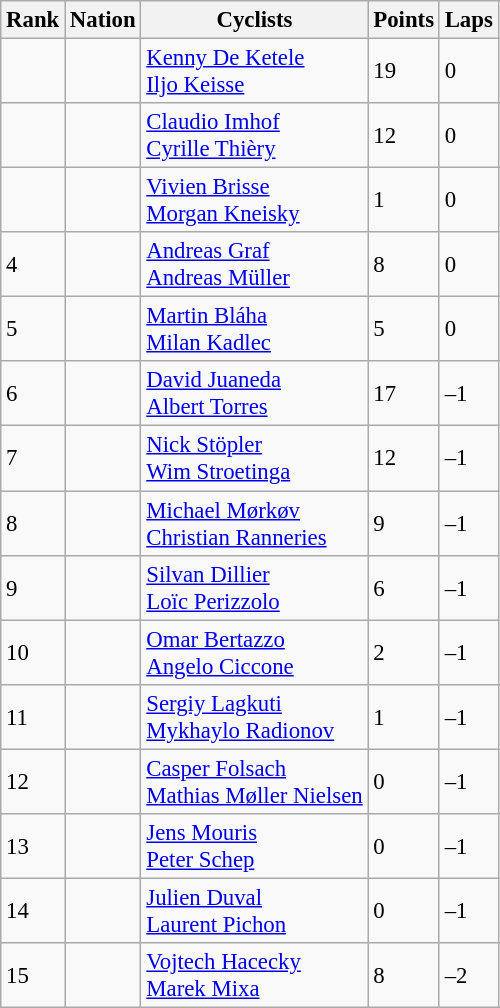<table class="wikitable" style="font-size:95%;">
<tr>
<th>Rank</th>
<th>Nation</th>
<th>Cyclists</th>
<th>Points</th>
<th>Laps</th>
</tr>
<tr>
<td></td>
<td></td>
<td><a href='#'>Kenny De Ketele</a><br><a href='#'>Iljo Keisse</a></td>
<td>19</td>
<td>0</td>
</tr>
<tr>
<td></td>
<td></td>
<td><a href='#'>Claudio Imhof</a><br><a href='#'>Cyrille Thièry</a></td>
<td>12</td>
<td>0</td>
</tr>
<tr>
<td></td>
<td></td>
<td><a href='#'>Vivien Brisse</a><br><a href='#'>Morgan Kneisky</a></td>
<td>1</td>
<td>0</td>
</tr>
<tr>
<td>4</td>
<td></td>
<td><a href='#'>Andreas Graf</a><br><a href='#'>Andreas Müller</a></td>
<td>8</td>
<td>0</td>
</tr>
<tr>
<td>5</td>
<td></td>
<td><a href='#'>Martin Bláha</a><br><a href='#'>Milan Kadlec</a></td>
<td>5</td>
<td>0</td>
</tr>
<tr>
<td>6</td>
<td></td>
<td><a href='#'>David Juaneda</a><br><a href='#'>Albert Torres</a></td>
<td>17</td>
<td>–1</td>
</tr>
<tr>
<td>7</td>
<td></td>
<td><a href='#'>Nick Stöpler</a><br><a href='#'>Wim Stroetinga</a></td>
<td>12</td>
<td>–1</td>
</tr>
<tr>
<td>8</td>
<td></td>
<td><a href='#'>Michael Mørkøv</a><br><a href='#'>Christian Ranneries</a></td>
<td>9</td>
<td>–1</td>
</tr>
<tr>
<td>9</td>
<td></td>
<td><a href='#'>Silvan Dillier</a><br><a href='#'>Loïc Perizzolo</a></td>
<td>6</td>
<td>–1</td>
</tr>
<tr>
<td>10</td>
<td></td>
<td><a href='#'>Omar Bertazzo</a><br><a href='#'>Angelo Ciccone</a></td>
<td>2</td>
<td>–1</td>
</tr>
<tr>
<td>11</td>
<td></td>
<td><a href='#'>Sergiy Lagkuti</a><br><a href='#'>Mykhaylo Radionov</a></td>
<td>1</td>
<td>–1</td>
</tr>
<tr>
<td>12</td>
<td></td>
<td><a href='#'>Casper Folsach</a><br><a href='#'>Mathias Møller Nielsen</a></td>
<td>0</td>
<td>–1</td>
</tr>
<tr>
<td>13</td>
<td></td>
<td><a href='#'>Jens Mouris</a><br><a href='#'>Peter Schep</a></td>
<td>0</td>
<td>–1</td>
</tr>
<tr>
<td>14</td>
<td></td>
<td><a href='#'>Julien Duval</a><br><a href='#'>Laurent Pichon</a></td>
<td>0</td>
<td>–1</td>
</tr>
<tr>
<td>15</td>
<td></td>
<td><a href='#'>Vojtech Hacecky</a><br><a href='#'>Marek Mixa</a></td>
<td>8</td>
<td>–2</td>
</tr>
</table>
